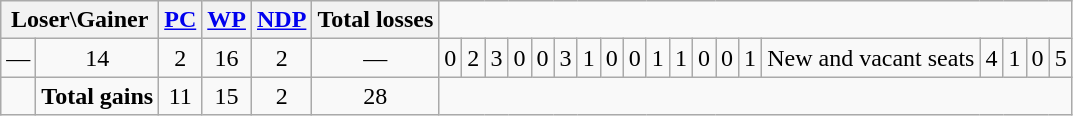<table class="wikitable">
<tr>
<th colspan=2>Loser\Gainer</th>
<th><a href='#'>PC</a></th>
<th><a href='#'>WP</a></th>
<th><a href='#'>NDP</a></th>
<th>Total losses</th>
</tr>
<tr>
<td style="text-align:center;">—</td>
<td style="text-align:center;">14</td>
<td style="text-align:center;">2</td>
<td style="text-align:center;">16<br></td>
<td style="text-align:center;">2</td>
<td style="text-align:center;">—</td>
<td style="text-align:center;">0</td>
<td style="text-align:center;">2<br></td>
<td style="text-align:center;">3</td>
<td style="text-align:center;">0</td>
<td style="text-align:center;">0</td>
<td style="text-align:center;">3<br></td>
<td style="text-align:center;">1</td>
<td style="text-align:center;">0</td>
<td style="text-align:center;">0</td>
<td style="text-align:center;">1<br></td>
<td style="text-align:center;">1</td>
<td style="text-align:center;">0</td>
<td style="text-align:center;">0</td>
<td style="text-align:center;">1<br></td>
<td>New and vacant seats</td>
<td style="text-align:center;">4</td>
<td style="text-align:center;">1</td>
<td style="text-align:center;">0</td>
<td style="text-align:center;">5</td>
</tr>
<tr>
<td></td>
<td style="text-align:center;"><strong>Total gains</strong></td>
<td style="text-align:center;">11</td>
<td style="text-align:center;">15</td>
<td style="text-align:center;">2</td>
<td style="text-align:center;">28</td>
</tr>
</table>
